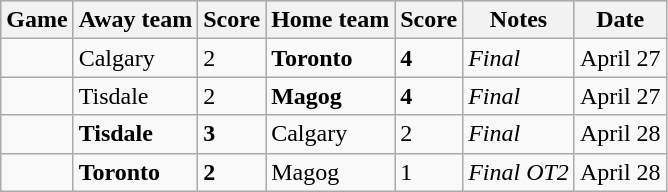<table class="wikitable">
<tr style="background:lightblue;">
<th>Game</th>
<th>Away team</th>
<th>Score</th>
<th>Home team</th>
<th>Score</th>
<th>Notes</th>
<th>Date</th>
</tr>
<tr>
<td></td>
<td>Calgary</td>
<td>2</td>
<td><strong>Toronto</strong></td>
<td><strong>4</strong></td>
<td><em>Final</em></td>
<td>April 27</td>
</tr>
<tr>
<td></td>
<td>Tisdale</td>
<td>2</td>
<td><strong>Magog</strong></td>
<td><strong>4</strong></td>
<td><em>Final</em></td>
<td>April 27</td>
</tr>
<tr>
<td></td>
<td><strong>Tisdale</strong></td>
<td><strong>3</strong></td>
<td>Calgary</td>
<td>2</td>
<td><em>Final</em></td>
<td>April 28</td>
</tr>
<tr>
<td></td>
<td><strong>Toronto</strong></td>
<td><strong>2</strong></td>
<td>Magog</td>
<td>1</td>
<td><em>Final OT2</em></td>
<td>April 28</td>
</tr>
</table>
